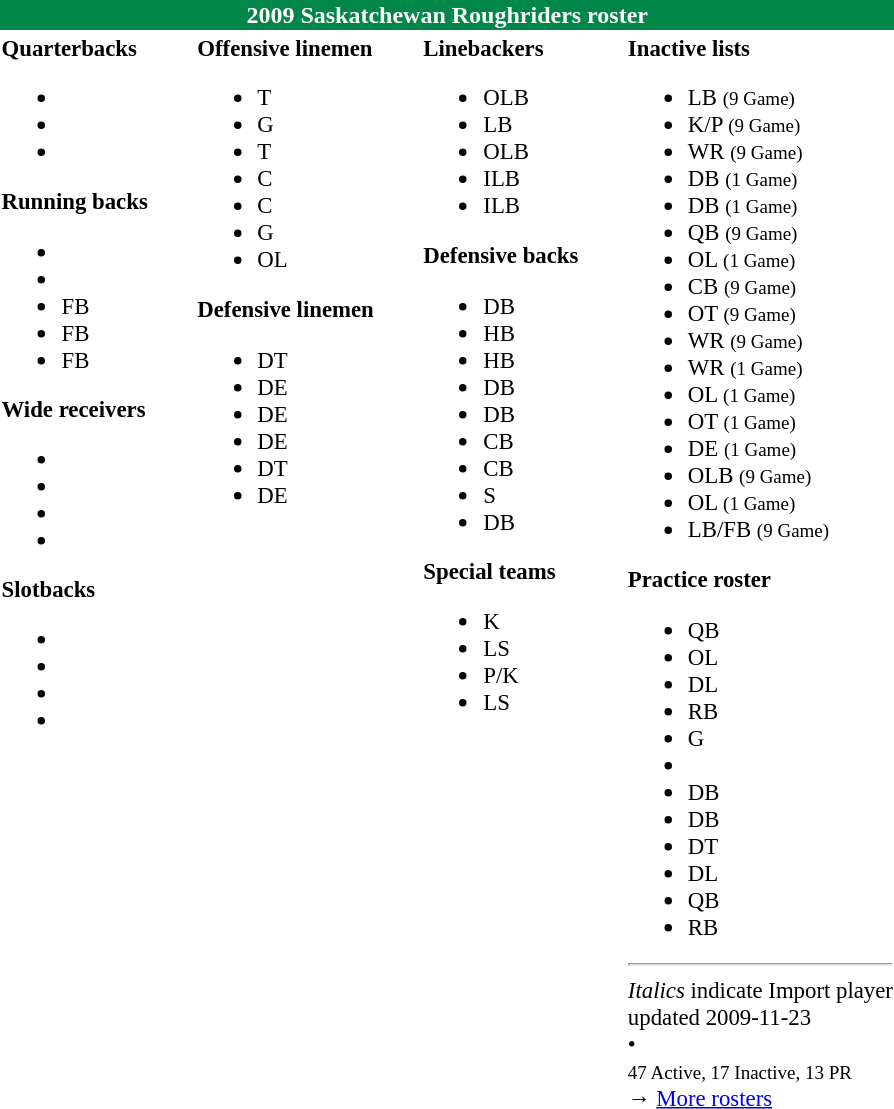<table class="toccolours" style="text-align: left;">
<tr>
<th colspan="7" style="background-color: #008748; color:white; text-align: center"><strong>2009 Saskatchewan Roughriders roster</strong></th>
</tr>
<tr>
<td style="font-size: 95%;" valign="top"><strong>Quarterbacks</strong><br><ul><li></li><li></li><li></li></ul><strong>Running backs</strong><ul><li></li><li></li><li> FB</li><li> FB</li><li> FB</li></ul><strong>Wide receivers</strong><ul><li></li><li></li><li></li><li></li></ul><strong>Slotbacks</strong><ul><li></li><li></li><li></li><li></li></ul></td>
<td style="width: 25px;"></td>
<td style="font-size: 95%;" valign="top"><strong>Offensive linemen</strong><br><ul><li> T</li><li> G</li><li> T</li><li> C</li><li> C</li><li> G</li><li> OL</li></ul><strong>Defensive linemen</strong><ul><li> DT</li><li> DE</li><li> DE</li><li> DE</li><li> DT</li><li> DE</li></ul></td>
<td style="width: 25px;"></td>
<td style="font-size: 95%;" valign="top"><strong>Linebackers</strong><br><ul><li> OLB</li><li> LB</li><li> OLB</li><li> ILB</li><li> ILB</li></ul><strong>Defensive backs</strong><ul><li> DB</li><li> HB</li><li> HB</li><li> DB</li><li> DB</li><li> CB</li><li> CB</li><li> S</li><li> DB</li></ul><strong>Special teams</strong><ul><li> K</li><li> LS</li><li> P/K</li><li> LS</li></ul></td>
<td style="width: 25px;"></td>
<td style="font-size: 95%;" valign="top"><strong>Inactive lists</strong><br><ul><li> LB  <small>(9 Game)</small></li><li> K/P  <small>(9 Game)</small></li><li> WR  <small>(9 Game)</small></li><li> DB  <small>(1 Game)</small></li><li> DB  <small>(1 Game)</small></li><li> QB  <small>(9 Game)</small></li><li> OL  <small>(1 Game)</small></li><li> CB  <small>(9 Game)</small></li><li> OT  <small>(9 Game)</small></li><li> WR  <small>(9 Game)</small></li><li> WR  <small>(1 Game)</small></li><li> OL  <small>(1 Game)</small></li><li> OT  <small>(1 Game)</small></li><li> DE  <small>(1 Game)</small></li><li> OLB  <small>(9 Game)</small></li><li> OL  <small>(1 Game)</small></li><li> LB/FB  <small>(9 Game)</small></li></ul><strong>Practice roster</strong><ul><li> QB</li><li> OL</li><li> DL</li><li> RB</li><li> G</li><li></li><li> DB</li><li> DB</li><li> DT</li><li> DL</li><li> QB</li><li> RB</li></ul><hr>
<em>Italics</em> indicate Import player<br>
<span></span> updated 2009-11-23<br>
<span></span> • <span></span><br>
<small>47 Active, 17 Inactive, 13 PR</small><br>→ <a href='#'>More rosters</a></td>
</tr>
<tr>
</tr>
</table>
